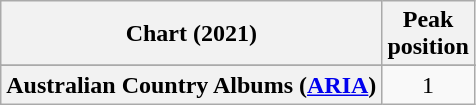<table class="wikitable sortable plainrowheaders" style="text-align:center">
<tr>
<th scope="col">Chart (2021)</th>
<th scope="col">Peak<br>position</th>
</tr>
<tr>
</tr>
<tr>
<th scope="row">Australian Country Albums (<a href='#'>ARIA</a>)</th>
<td align="center">1</td>
</tr>
</table>
